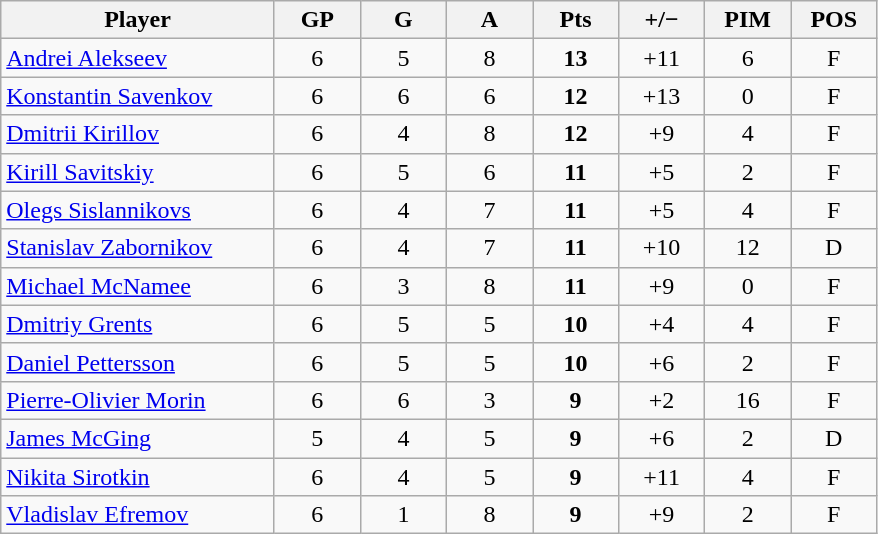<table class="wikitable sortable" style="text-align:center;">
<tr>
<th style="width:175px;">Player</th>
<th style="width:50px;">GP</th>
<th style="width:50px;">G</th>
<th style="width:50px;">A</th>
<th style="width:50px;">Pts</th>
<th style="width:50px;">+/−</th>
<th style="width:50px;">PIM</th>
<th style="width:50px;">POS</th>
</tr>
<tr>
<td style="text-align:left;"> <a href='#'>Andrei Alekseev</a></td>
<td>6</td>
<td>5</td>
<td>8</td>
<td><strong>13</strong></td>
<td>+11</td>
<td>6</td>
<td>F</td>
</tr>
<tr>
<td style="text-align:left;"> <a href='#'>Konstantin Savenkov</a></td>
<td>6</td>
<td>6</td>
<td>6</td>
<td><strong>12</strong></td>
<td>+13</td>
<td>0</td>
<td>F</td>
</tr>
<tr>
<td style="text-align:left;"> <a href='#'>Dmitrii Kirillov</a></td>
<td>6</td>
<td>4</td>
<td>8</td>
<td><strong>12</strong></td>
<td>+9</td>
<td>4</td>
<td>F</td>
</tr>
<tr>
<td style="text-align:left;"> <a href='#'>Kirill Savitskiy</a></td>
<td>6</td>
<td>5</td>
<td>6</td>
<td><strong>11</strong></td>
<td>+5</td>
<td>2</td>
<td>F</td>
</tr>
<tr>
<td style="text-align:left;"> <a href='#'>Olegs Sislannikovs</a></td>
<td>6</td>
<td>4</td>
<td>7</td>
<td><strong>11</strong></td>
<td>+5</td>
<td>4</td>
<td>F</td>
</tr>
<tr>
<td style="text-align:left;"> <a href='#'>Stanislav Zabornikov</a></td>
<td>6</td>
<td>4</td>
<td>7</td>
<td><strong>11</strong></td>
<td>+10</td>
<td>12</td>
<td>D</td>
</tr>
<tr>
<td style="text-align:left;"> <a href='#'>Michael McNamee</a></td>
<td>6</td>
<td>3</td>
<td>8</td>
<td><strong>11</strong></td>
<td>+9</td>
<td>0</td>
<td>F</td>
</tr>
<tr>
<td style="text-align:left;"> <a href='#'>Dmitriy Grents</a></td>
<td>6</td>
<td>5</td>
<td>5</td>
<td><strong>10</strong></td>
<td>+4</td>
<td>4</td>
<td>F</td>
</tr>
<tr>
<td style="text-align:left;"> <a href='#'>Daniel Pettersson</a></td>
<td>6</td>
<td>5</td>
<td>5</td>
<td><strong>10</strong></td>
<td>+6</td>
<td>2</td>
<td>F</td>
</tr>
<tr>
<td style="text-align:left;"> <a href='#'>Pierre-Olivier Morin</a></td>
<td>6</td>
<td>6</td>
<td>3</td>
<td><strong>9</strong></td>
<td>+2</td>
<td>16</td>
<td>F</td>
</tr>
<tr>
<td style="text-align:left;"> <a href='#'>James McGing</a></td>
<td>5</td>
<td>4</td>
<td>5</td>
<td><strong>9</strong></td>
<td>+6</td>
<td>2</td>
<td>D</td>
</tr>
<tr>
<td style="text-align:left;"> <a href='#'>Nikita Sirotkin</a></td>
<td>6</td>
<td>4</td>
<td>5</td>
<td><strong>9</strong></td>
<td>+11</td>
<td>4</td>
<td>F</td>
</tr>
<tr>
<td style="text-align:left;"> <a href='#'>Vladislav Efremov</a></td>
<td>6</td>
<td>1</td>
<td>8</td>
<td><strong>9</strong></td>
<td>+9</td>
<td>2</td>
<td>F</td>
</tr>
</table>
